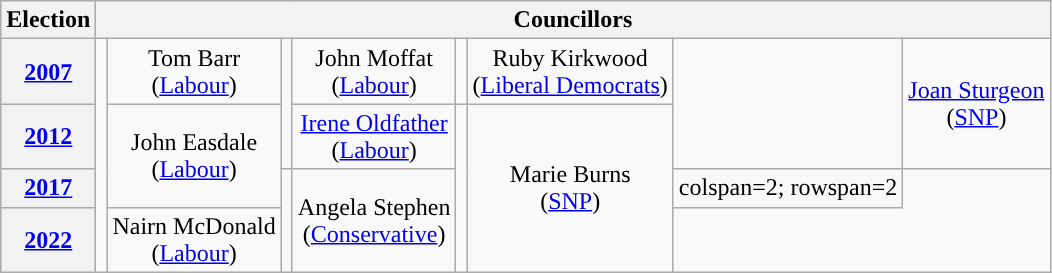<table class="wikitable" style="text-align:center">
<tr>
<th>Election</th>
<th colspan=8>Councillors</th>
</tr>
<tr>
<th><a href='#'>2007</a></th>
<td rowspan=4; style="background-color: "></td>
<td rowspan=1>Tom Barr<br>(<a href='#'>Labour</a>)</td>
<td rowspan=2; style="background-color: "></td>
<td rowspan=1>John Moffat<br>(<a href='#'>Labour</a>)</td>
<td rowspan=1; style="background-color: "></td>
<td rowspan=1>Ruby Kirkwood<br>(<a href='#'>Liberal Democrats</a>)</td>
<td rowspan=2; style="background-color: "></td>
<td rowspan=2><a href='#'>Joan Sturgeon</a><br>(<a href='#'>SNP</a>)</td>
</tr>
<tr>
<th><a href='#'>2012</a></th>
<td rowspan=2>John Easdale<br>(<a href='#'>Labour</a>)</td>
<td rowspan=1><a href='#'>Irene Oldfather</a><br>(<a href='#'>Labour</a>)</td>
<td rowspan=3; style="background-color: "></td>
<td rowspan=3>Marie Burns<br>(<a href='#'>SNP</a>)</td>
</tr>
<tr>
<th><a href='#'>2017</a></th>
<td rowspan=2; style="background-color: "></td>
<td rowspan=2>Angela Stephen<br>(<a href='#'>Conservative</a>)</td>
<td>colspan=2; rowspan=2 </td>
</tr>
<tr>
<th><a href='#'>2022</a></th>
<td rowspan=1>Nairn McDonald<br>(<a href='#'>Labour</a>)</td>
</tr>
</table>
